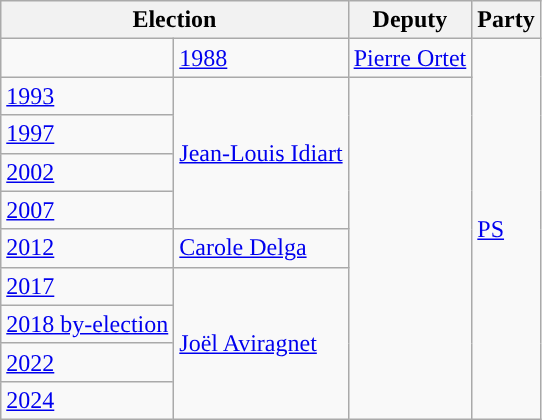<table class="wikitable">
<tr>
<th colspan="2">Election</th>
<th>Deputy</th>
<th>Party</th>
</tr>
<tr>
<td style="background:"></td>
<td><a href='#'>1988</a></td>
<td><a href='#'>Pierre Ortet</a></td>
<td rowspan="10"><a href='#'>PS</a></td>
</tr>
<tr>
<td><a href='#'>1993</a></td>
<td rowspan="4"><a href='#'>Jean-Louis Idiart</a></td>
</tr>
<tr>
<td><a href='#'>1997</a></td>
</tr>
<tr>
<td><a href='#'>2002</a></td>
</tr>
<tr>
<td><a href='#'>2007</a></td>
</tr>
<tr>
<td><a href='#'>2012</a></td>
<td><a href='#'>Carole Delga</a></td>
</tr>
<tr>
<td><a href='#'>2017</a></td>
<td rowspan="4"><a href='#'>Joël Aviragnet</a></td>
</tr>
<tr>
<td><a href='#'>2018 by-election</a></td>
</tr>
<tr>
<td><a href='#'>2022</a></td>
</tr>
<tr>
<td><a href='#'>2024</a></td>
</tr>
</table>
